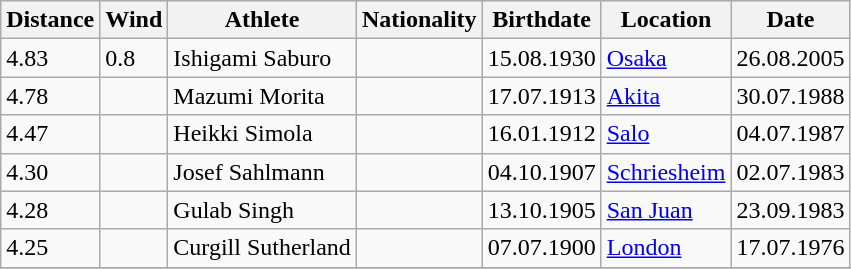<table class="wikitable">
<tr>
<th>Distance</th>
<th>Wind</th>
<th>Athlete</th>
<th>Nationality</th>
<th>Birthdate</th>
<th>Location</th>
<th>Date</th>
</tr>
<tr>
<td>4.83</td>
<td>0.8</td>
<td>Ishigami Saburo</td>
<td></td>
<td>15.08.1930</td>
<td><a href='#'>Osaka</a></td>
<td>26.08.2005</td>
</tr>
<tr>
<td>4.78</td>
<td></td>
<td>Mazumi Morita</td>
<td></td>
<td>17.07.1913</td>
<td><a href='#'>Akita</a></td>
<td>30.07.1988</td>
</tr>
<tr>
<td>4.47</td>
<td></td>
<td>Heikki Simola</td>
<td></td>
<td>16.01.1912</td>
<td><a href='#'>Salo</a></td>
<td>04.07.1987</td>
</tr>
<tr>
<td>4.30</td>
<td></td>
<td>Josef Sahlmann</td>
<td></td>
<td>04.10.1907</td>
<td><a href='#'>Schriesheim</a></td>
<td>02.07.1983</td>
</tr>
<tr>
<td>4.28</td>
<td></td>
<td>Gulab Singh</td>
<td></td>
<td>13.10.1905</td>
<td><a href='#'>San Juan</a></td>
<td>23.09.1983</td>
</tr>
<tr>
<td>4.25</td>
<td></td>
<td>Curgill Sutherland</td>
<td></td>
<td>07.07.1900</td>
<td><a href='#'>London</a></td>
<td>17.07.1976</td>
</tr>
<tr>
</tr>
</table>
